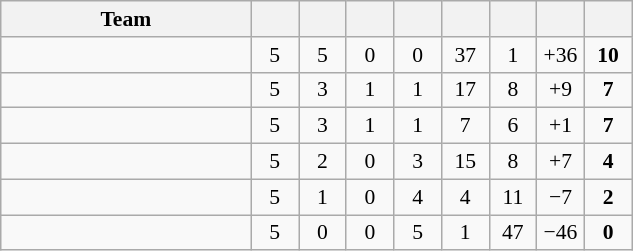<table class="wikitable" style="text-align: center; font-size:90% ">
<tr>
<th width="160">Team</th>
<th width="25"></th>
<th width="25"></th>
<th width="25"></th>
<th width="25"></th>
<th width="25"></th>
<th width="25"></th>
<th width="25"></th>
<th width="25"></th>
</tr>
<tr>
<td align="left"></td>
<td>5</td>
<td>5</td>
<td>0</td>
<td>0</td>
<td>37</td>
<td>1</td>
<td>+36</td>
<td><strong>10</strong></td>
</tr>
<tr>
<td align="left"></td>
<td>5</td>
<td>3</td>
<td>1</td>
<td>1</td>
<td>17</td>
<td>8</td>
<td>+9</td>
<td><strong>7</strong></td>
</tr>
<tr>
<td align="left"></td>
<td>5</td>
<td>3</td>
<td>1</td>
<td>1</td>
<td>7</td>
<td>6</td>
<td>+1</td>
<td><strong>7</strong></td>
</tr>
<tr>
<td align="left"></td>
<td>5</td>
<td>2</td>
<td>0</td>
<td>3</td>
<td>15</td>
<td>8</td>
<td>+7</td>
<td><strong>4</strong></td>
</tr>
<tr>
<td align="left"></td>
<td>5</td>
<td>1</td>
<td>0</td>
<td>4</td>
<td>4</td>
<td>11</td>
<td>−7</td>
<td><strong>2</strong></td>
</tr>
<tr>
<td align="left"></td>
<td>5</td>
<td>0</td>
<td>0</td>
<td>5</td>
<td>1</td>
<td>47</td>
<td>−46</td>
<td><strong>0</strong></td>
</tr>
</table>
